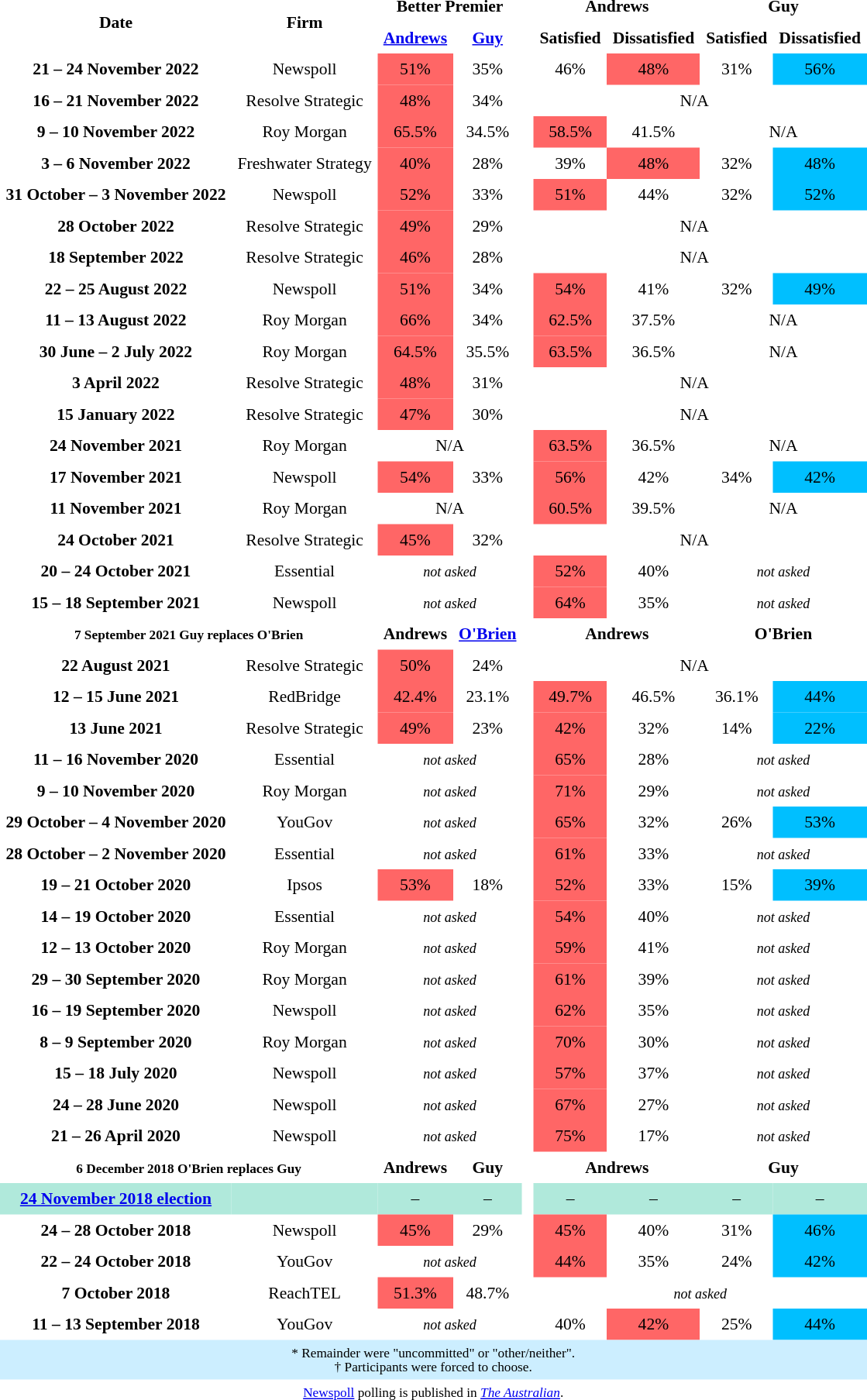<table class="toccolours" cellpadding="5" cellspacing="0" style="text-align:center; margin-right:.5em; margin-top:.4em; font-size:90%">
<tr>
</tr>
<tr>
<th rowspan="2">Date</th>
<th rowspan="2">Firm</th>
<th colspan="2">Better Premier</th>
<th></th>
<th colspan="2">Andrews</th>
<th colspan="2">Guy</th>
</tr>
<tr>
<th><a href='#'>Andrews</a></th>
<th><a href='#'>Guy</a></th>
<th></th>
<th>Satisfied</th>
<th>Dissatisfied</th>
<th>Satisfied</th>
<th>Dissatisfied</th>
</tr>
<tr>
<th>21 – 24 November 2022</th>
<td>Newspoll</td>
<td style="background:#f66;">51%</td>
<td>35%</td>
<td></td>
<td>46%</td>
<td style="background:#f66;">48%</td>
<td>31%</td>
<td style="background:#00bfff;">56%</td>
</tr>
<tr>
<th>16 – 21 November 2022</th>
<td>Resolve Strategic</td>
<td style="background:#f66;">48%</td>
<td>34%</td>
<td colspan=5>N/A</td>
</tr>
<tr>
<th>9 – 10 November 2022</th>
<td>Roy Morgan</td>
<td style="background:#f66;">65.5%</td>
<td>34.5%</td>
<td></td>
<td style="background:#f66;">58.5%</td>
<td>41.5%</td>
<td colspan=2>N/A</td>
</tr>
<tr>
<th>3 – 6 November 2022</th>
<td>Freshwater Strategy</td>
<td style="background:#f66;">40%</td>
<td>28%</td>
<td></td>
<td>39%</td>
<td style="background:#f66;">48%</td>
<td>32%</td>
<td style="background:#00bfff;">48%</td>
</tr>
<tr>
<th>31 October – 3 November 2022</th>
<td>Newspoll</td>
<td style="background:#f66;">52%</td>
<td>33%</td>
<td></td>
<td style="background:#f66;">51%</td>
<td>44%</td>
<td>32%</td>
<td style="background:#00bfff;">52%</td>
</tr>
<tr>
<th>28 October 2022</th>
<td>Resolve Strategic</td>
<td style="background:#f66;">49%</td>
<td>29%</td>
<td colspan=5>N/A</td>
</tr>
<tr>
<th>18 September 2022</th>
<td>Resolve Strategic</td>
<td style="background:#f66;">46%</td>
<td>28%</td>
<td colspan=5>N/A</td>
</tr>
<tr>
<th>22 – 25 August 2022</th>
<td>Newspoll</td>
<td style="background:#f66;">51%</td>
<td>34%</td>
<td></td>
<td style="background:#f66;">54%</td>
<td>41%</td>
<td>32%</td>
<td style="background:#00bfff;">49%</td>
</tr>
<tr>
<th>11 – 13 August 2022</th>
<td>Roy Morgan</td>
<td style="background:#f66;">66%</td>
<td>34%</td>
<td></td>
<td style="background:#f66;">62.5%</td>
<td>37.5%</td>
<td colspan=2>N/A</td>
</tr>
<tr>
<th>30 June – 2 July 2022</th>
<td>Roy Morgan</td>
<td style="background:#f66;">64.5%</td>
<td>35.5%</td>
<td></td>
<td style="background:#f66;">63.5%</td>
<td>36.5%</td>
<td colspan=2>N/A</td>
</tr>
<tr>
<th>3 April 2022</th>
<td>Resolve Strategic</td>
<td style="background:#f66;">48%</td>
<td>31%</td>
<td colspan=5>N/A</td>
</tr>
<tr>
<th>15 January 2022</th>
<td>Resolve Strategic</td>
<td style="background:#f66;">47%</td>
<td>30%</td>
<td colspan=5>N/A</td>
</tr>
<tr>
<th>24 November 2021</th>
<td>Roy Morgan</td>
<td colspan="2">N/A</td>
<td></td>
<td style="background:#f66;">63.5%</td>
<td>36.5%</td>
<td colspan="2">N/A</td>
</tr>
<tr>
<th>17 November 2021</th>
<td>Newspoll</td>
<td style="background:#f66;">54%</td>
<td>33%</td>
<td></td>
<td style="background:#f66;">56%</td>
<td>42%</td>
<td>34%</td>
<td style="background:#00bfff;">42%</td>
</tr>
<tr>
<th>11 November 2021</th>
<td>Roy Morgan</td>
<td colspan=2>N/A</td>
<td></td>
<td style="background:#f66;">60.5%</td>
<td>39.5%</td>
<td colspan=2>N/A</td>
</tr>
<tr>
<th>24 October 2021</th>
<td>Resolve Strategic</td>
<td style="background:#f66;">45%</td>
<td>32%</td>
<td colspan=5>N/A</td>
</tr>
<tr>
<th>20 – 24 October 2021</th>
<td>Essential</td>
<td colspan=2><small><em>not asked</em></small></td>
<td></td>
<td style="background:#f66;">52%</td>
<td>40%</td>
<td colspan="2"><em><small>not asked</small></em></td>
</tr>
<tr>
<th>15 – 18 September 2021</th>
<td>Newspoll</td>
<td colspan=2><em><small>not asked</small></em></td>
<td></td>
<td style="background:#f66;">64%</td>
<td>35%</td>
<td colspan=2><em><small>not asked</small></em></td>
</tr>
<tr>
<th colspan="2" style="font-size:80%;">7 September 2021 Guy replaces O'Brien</th>
<th>Andrews</th>
<th><a href='#'>O'Brien</a></th>
<th></th>
<th colspan="2">Andrews</th>
<th colspan="2">O'Brien</th>
</tr>
<tr>
</tr>
<tr>
<th>22 August 2021</th>
<td>Resolve Strategic</td>
<td style="background:#f66;">50%</td>
<td>24%</td>
<td colspan=5>N/A</td>
</tr>
<tr>
<th>12 – 15 June 2021</th>
<td>RedBridge</td>
<td style="background:#f66;">42.4%</td>
<td>23.1%</td>
<td></td>
<td style="background:#f66;">49.7%</td>
<td>46.5%</td>
<td>36.1%</td>
<td style="background:#00bfff;">44%</td>
</tr>
<tr>
<th>13 June 2021</th>
<td>Resolve Strategic</td>
<td style="background:#f66;">49%</td>
<td>23%</td>
<td></td>
<td style="background:#f66;">42%</td>
<td>32%</td>
<td>14%</td>
<td style="background:#00bfff;">22%</td>
</tr>
<tr>
<th>11 – 16 November 2020</th>
<td>Essential</td>
<td colspan=2><small><em>not asked</em></small></td>
<td></td>
<td style="background:#f66;">65%</td>
<td>28%</td>
<td colspan="2"><em><small>not asked</small></em></td>
</tr>
<tr>
<th>9 – 10 November 2020</th>
<td>Roy Morgan</td>
<td colspan=2><small><em>not asked</em></small></td>
<td></td>
<td style="background:#f66;">71%</td>
<td>29%</td>
<td colspan="2"><em><small>not asked</small></em></td>
</tr>
<tr>
<th>29 October – 4 November 2020</th>
<td>YouGov</td>
<td colspan=2><small><em>not asked</em></small></td>
<td></td>
<td style="background:#f66;">65%</td>
<td>32%</td>
<td>26%</td>
<td style="background:#00bfff;">53%</td>
</tr>
<tr>
<th>28 October – 2 November 2020</th>
<td>Essential</td>
<td colspan=2><small><em>not asked</em></small></td>
<td></td>
<td style="background:#f66;">61%</td>
<td>33%</td>
<td colspan="2"><em><small>not asked</small></em></td>
</tr>
<tr>
<th>19 – 21 October 2020</th>
<td>Ipsos</td>
<td style="background:#f66;">53%</td>
<td>18%</td>
<td></td>
<td style="background:#f66;">52%</td>
<td>33%</td>
<td>15%</td>
<td style="background:#00bfff;">39%</td>
</tr>
<tr>
<th>14 – 19 October 2020</th>
<td>Essential</td>
<td colspan="2"><em><small>not asked</small></em></td>
<td></td>
<td style="background:#f66;">54%</td>
<td>40%</td>
<td colspan="2"><em><small>not asked</small></em></td>
</tr>
<tr>
<th>12 – 13 October 2020</th>
<td>Roy Morgan</td>
<td colspan="2"><em><small>not asked</small></em></td>
<td></td>
<td style="background:#f66;">59%</td>
<td>41%</td>
<td colspan="2"><em><small>not asked</small></em></td>
</tr>
<tr>
<th>29 – 30 September 2020</th>
<td>Roy Morgan</td>
<td colspan="2"><em><small>not asked</small></em></td>
<td></td>
<td style="background:#f66;">61%</td>
<td>39%</td>
<td colspan="2"><em><small>not asked</small></em></td>
</tr>
<tr>
<th>16 – 19 September 2020</th>
<td>Newspoll</td>
<td colspan="2"><em><small>not asked</small></em></td>
<td></td>
<td style="background:#f66;">62%</td>
<td>35%</td>
<td colspan="2"><em><small>not asked</small></em></td>
</tr>
<tr>
<th>8 – 9 September 2020</th>
<td>Roy Morgan</td>
<td colspan="2"><em><small>not asked</small></em></td>
<td></td>
<td style="background:#f66;">70%</td>
<td>30%</td>
<td colspan="2"><em><small>not asked</small></em></td>
</tr>
<tr>
<th>15 – 18 July 2020</th>
<td>Newspoll</td>
<td colspan="2"><em><small>not asked</small></em></td>
<td></td>
<td style="background:#f66;">57%</td>
<td>37%</td>
<td colspan="2"><em><small>not asked</small></em></td>
</tr>
<tr>
<th>24 – 28 June 2020</th>
<td>Newspoll</td>
<td colspan=2><em><small>not asked</small></em></td>
<td></td>
<td style="background:#f66;">67%</td>
<td>27%</td>
<td colspan=2><em><small>not asked</small></em></td>
</tr>
<tr>
<th>21 – 26 April 2020</th>
<td>Newspoll</td>
<td colspan=2><em><small>not asked</small></em></td>
<td></td>
<td style="background:#f66;">75%</td>
<td>17%</td>
<td colspan=2><em><small>not asked</small></em></td>
</tr>
<tr>
<th colspan="2" style="font-size:80%;">6 December 2018 O'Brien replaces Guy</th>
<th>Andrews</th>
<th>Guy</th>
<th></th>
<th colspan="2">Andrews</th>
<th colspan="2">Guy</th>
</tr>
<tr>
<th style="background:#b0e9db;"><a href='#'>24 November 2018 election</a></th>
<td style="background:#b0e9db;"></td>
<td style="background:#b0e9db;">–</td>
<td style="background:#b0e9db;">–</td>
<td></td>
<td style="background:#b0e9db;">–</td>
<td style="background:#b0e9db;">–</td>
<td style="background:#b0e9db;">–</td>
<td style="background:#b0e9db;">–</td>
</tr>
<tr>
<th>24 – 28 October 2018</th>
<td>Newspoll</td>
<td style="background:#f66;">45%</td>
<td>29%</td>
<td></td>
<td style="background:#f66;">45%</td>
<td>40%</td>
<td>31%</td>
<td style="background:#00bfff;">46%</td>
</tr>
<tr>
<th>22 – 24 October 2018</th>
<td>YouGov</td>
<td colspan=2><em><small>not asked</small></em></td>
<td></td>
<td style="background:#f66;">44%</td>
<td>35%</td>
<td>24%</td>
<td style="background:#00bfff;">42%</td>
</tr>
<tr>
<th>7 October 2018</th>
<td>ReachTEL</td>
<td style="background:#f66;">51.3%</td>
<td>48.7%</td>
<td></td>
<td colspan=4><em><small>not asked</small></em></td>
</tr>
<tr>
<th>11 – 13 September 2018</th>
<td>YouGov</td>
<td colspan=2><em><small>not asked</small></em></td>
<td></td>
<td>40%</td>
<td style="background:#f66;">42%</td>
<td>25%</td>
<td style="background:#00bfff;">44%</td>
</tr>
<tr>
<td colspan="9" style="font-size:80%; background:#cef;">* Remainder were "uncommitted" or "other/neither".<br>† Participants were forced to choose.</td>
</tr>
<tr>
<td colspan="9"  style="font-size:80%;"><a href='#'>Newspoll</a> polling is published in <em><a href='#'>The Australian</a></em>.</td>
</tr>
</table>
